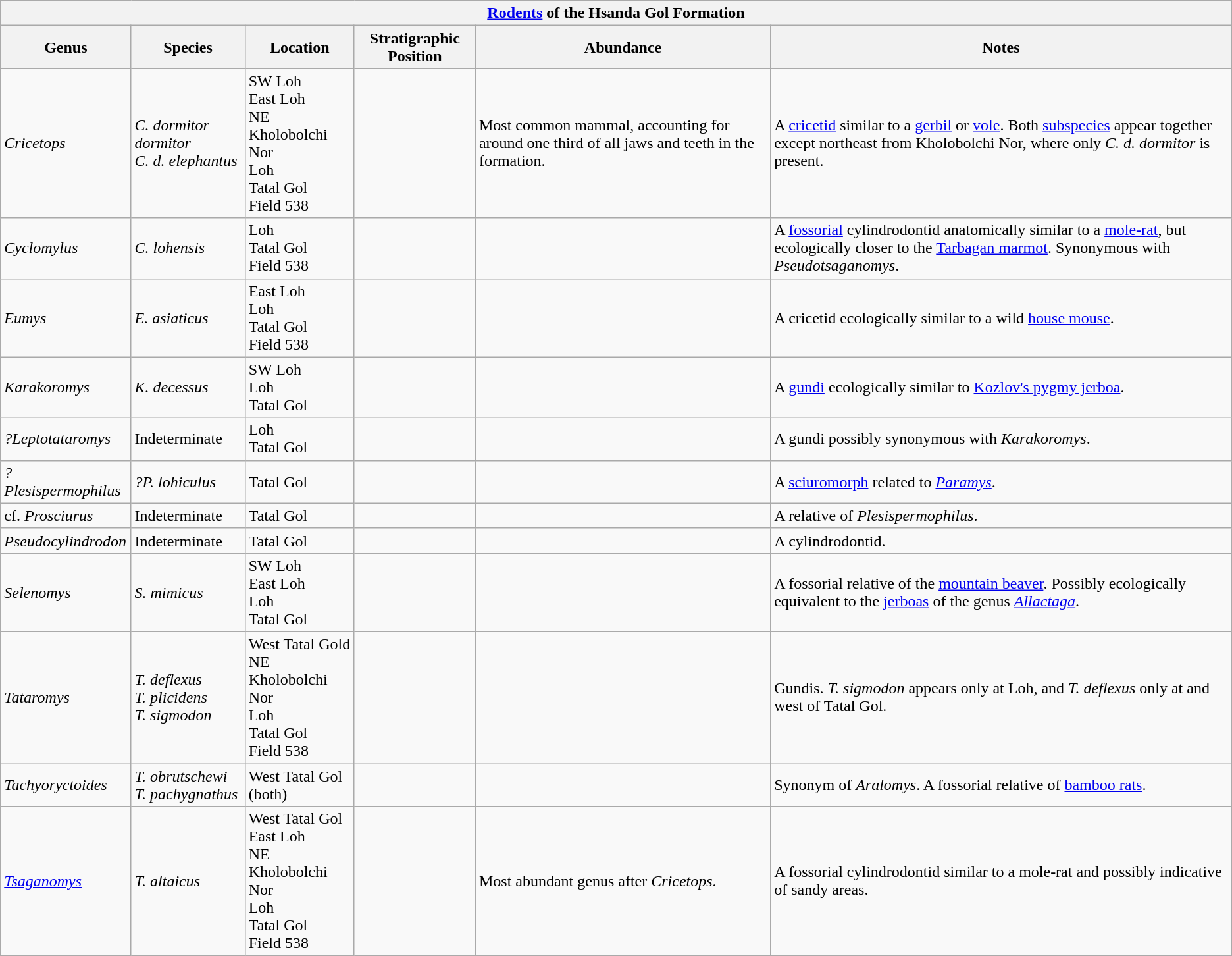<table class="wikitable">
<tr>
<th colspan="7" align="center"><strong><a href='#'>Rodents</a> of the Hsanda Gol Formation</strong></th>
</tr>
<tr>
<th>Genus</th>
<th>Species</th>
<th>Location</th>
<th>Stratigraphic Position</th>
<th>Abundance</th>
<th>Notes</th>
</tr>
<tr>
<td><em>Cricetops</em></td>
<td><em>C. dormitor dormitor</em><br><em>C. d. elephantus</em></td>
<td>SW Loh<br>East Loh<br>NE Kholobolchi Nor<br>Loh<br>Tatal Gol<br>Field 538</td>
<td></td>
<td>Most common mammal, accounting for around one third of all jaws and teeth in the formation.</td>
<td>A <a href='#'>cricetid</a> similar to a <a href='#'>gerbil</a> or <a href='#'>vole</a>. Both <a href='#'>subspecies</a> appear together except northeast from Kholobolchi Nor, where only <em>C. d. dormitor</em> is present.</td>
</tr>
<tr>
<td><em>Cyclomylus</em></td>
<td><em>C. lohensis</em></td>
<td>Loh<br>Tatal Gol<br>Field 538</td>
<td></td>
<td></td>
<td>A <a href='#'>fossorial</a> cylindrodontid anatomically similar to a <a href='#'>mole-rat</a>, but ecologically closer to the <a href='#'>Tarbagan marmot</a>. Synonymous with <em>Pseudotsaganomys</em>.</td>
</tr>
<tr>
<td><em>Eumys</em></td>
<td><em>E. asiaticus</em></td>
<td>East Loh<br>Loh<br>Tatal Gol<br>Field 538</td>
<td></td>
<td></td>
<td>A cricetid ecologically similar to a wild <a href='#'>house mouse</a>.</td>
</tr>
<tr>
<td><em>Karakoromys</em></td>
<td><em>K. decessus</em></td>
<td>SW Loh<br>Loh<br>Tatal Gol</td>
<td></td>
<td></td>
<td>A <a href='#'>gundi</a> ecologically similar to <a href='#'>Kozlov's pygmy jerboa</a>.</td>
</tr>
<tr>
<td><em>?Leptotataromys</em></td>
<td>Indeterminate</td>
<td>Loh<br>Tatal Gol</td>
<td></td>
<td></td>
<td>A gundi possibly synonymous with <em>Karakoromys</em>.</td>
</tr>
<tr>
<td><em>?Plesispermophilus</em></td>
<td><em>?P. lohiculus</em></td>
<td>Tatal Gol</td>
<td></td>
<td></td>
<td>A <a href='#'>sciuromorph</a> related to <em><a href='#'>Paramys</a></em>.</td>
</tr>
<tr>
<td>cf. <em>Prosciurus</em></td>
<td>Indeterminate</td>
<td>Tatal Gol</td>
<td></td>
<td></td>
<td>A relative of <em>Plesispermophilus</em>.</td>
</tr>
<tr>
<td><em>Pseudocylindrodon</em></td>
<td>Indeterminate</td>
<td>Tatal Gol</td>
<td></td>
<td></td>
<td>A cylindrodontid.</td>
</tr>
<tr>
<td><em>Selenomys</em></td>
<td><em>S. mimicus</em></td>
<td>SW Loh<br>East Loh<br>Loh<br>Tatal Gol</td>
<td></td>
<td></td>
<td>A fossorial relative of the <a href='#'>mountain beaver</a>. Possibly ecologically equivalent to the <a href='#'>jerboas</a> of the genus <em><a href='#'>Allactaga</a></em>.</td>
</tr>
<tr>
<td><em>Tataromys</em></td>
<td><em>T. deflexus</em><br><em>T. plicidens</em><br><em>T. sigmodon</em></td>
<td>West Tatal Gold<br>NE Kholobolchi Nor<br>Loh<br>Tatal Gol<br>Field 538</td>
<td></td>
<td></td>
<td>Gundis. <em>T. sigmodon</em> appears only at Loh, and <em>T. deflexus</em> only at and west of Tatal Gol.</td>
</tr>
<tr>
<td><em>Tachyoryctoides</em></td>
<td><em>T. obrutschewi</em><br><em>T. pachygnathus</em></td>
<td>West Tatal Gol (both)</td>
<td></td>
<td></td>
<td>Synonym of <em>Aralomys</em>. A fossorial relative of <a href='#'>bamboo rats</a>.</td>
</tr>
<tr>
<td><em><a href='#'>Tsaganomys</a></em></td>
<td><em>T. altaicus</em></td>
<td>West Tatal Gol<br>East Loh<br>NE Kholobolchi Nor<br>Loh<br>Tatal Gol<br>Field 538</td>
<td></td>
<td>Most abundant genus after <em>Cricetops</em>.</td>
<td>A fossorial cylindrodontid similar to a mole-rat and possibly indicative of sandy areas.</td>
</tr>
</table>
